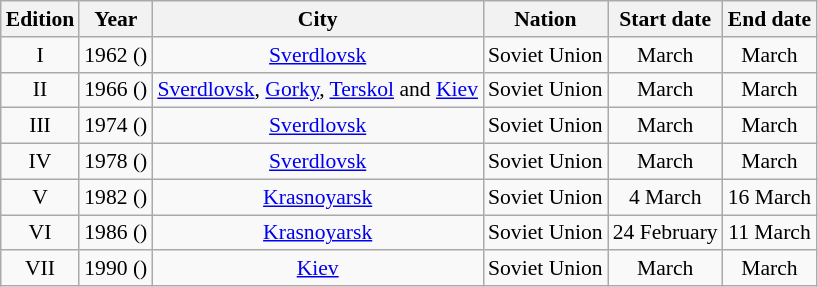<table class="wikitable" style="text-align:center; font-size:90%;">
<tr>
<th>Edition</th>
<th>Year</th>
<th>City</th>
<th>Nation</th>
<th>Start date</th>
<th>End date</th>
</tr>
<tr>
<td>I</td>
<td>1962 ()</td>
<td><a href='#'>Sverdlovsk</a></td>
<td>Soviet Union</td>
<td>March</td>
<td>March</td>
</tr>
<tr>
<td>II</td>
<td>1966 ()</td>
<td><a href='#'>Sverdlovsk</a>, <a href='#'>Gorky</a>, <a href='#'>Terskol</a> and <a href='#'>Kiev</a></td>
<td>Soviet Union</td>
<td>March</td>
<td>March</td>
</tr>
<tr>
<td>III</td>
<td>1974 ()</td>
<td><a href='#'>Sverdlovsk</a></td>
<td>Soviet Union</td>
<td>March</td>
<td>March</td>
</tr>
<tr>
<td>IV</td>
<td>1978 ()</td>
<td><a href='#'>Sverdlovsk</a></td>
<td>Soviet Union</td>
<td>March</td>
<td>March</td>
</tr>
<tr>
<td>V</td>
<td>1982 ()</td>
<td><a href='#'>Krasnoyarsk</a></td>
<td>Soviet Union</td>
<td>4 March</td>
<td>16 March</td>
</tr>
<tr>
<td>VI</td>
<td>1986 ()</td>
<td><a href='#'>Krasnoyarsk</a></td>
<td>Soviet Union</td>
<td>24 February</td>
<td>11 March</td>
</tr>
<tr>
<td>VII</td>
<td>1990 ()</td>
<td><a href='#'>Kiev</a></td>
<td>Soviet Union</td>
<td>March</td>
<td>March</td>
</tr>
</table>
